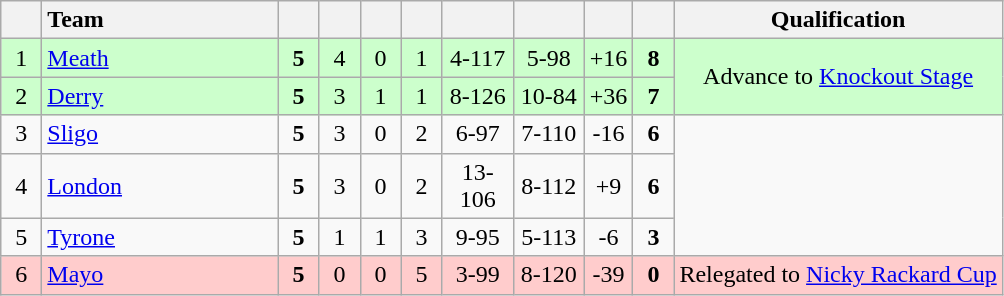<table class="wikitable" style="text-align:center">
<tr>
<th width="20"></th>
<th width="150" style="text-align:left;">Team</th>
<th width="20"></th>
<th width="20"></th>
<th width="20"></th>
<th width="20"></th>
<th width="40"></th>
<th width="40"></th>
<th width="20"></th>
<th width="20"></th>
<th>Qualification</th>
</tr>
<tr style="background:#ccffcc">
<td>1</td>
<td style="text-align:left"> <a href='#'>Meath</a></td>
<td><strong>5</strong></td>
<td>4</td>
<td>0</td>
<td>1</td>
<td>4-117</td>
<td>5-98</td>
<td>+16</td>
<td><strong>8</strong></td>
<td rowspan="2">Advance to <a href='#'>Knockout Stage</a></td>
</tr>
<tr style="background:#ccffcc">
<td>2</td>
<td style="text-align:left"> <a href='#'>Derry</a></td>
<td><strong>5</strong></td>
<td>3</td>
<td>1</td>
<td>1</td>
<td>8-126</td>
<td>10-84</td>
<td>+36</td>
<td><strong>7</strong></td>
</tr>
<tr>
<td>3</td>
<td style="text-align:left"> <a href='#'>Sligo</a></td>
<td><strong>5</strong></td>
<td>3</td>
<td>0</td>
<td>2</td>
<td>6-97</td>
<td>7-110</td>
<td>-16</td>
<td><strong>6</strong></td>
<td rowspan="3"></td>
</tr>
<tr>
<td>4</td>
<td style="text-align:left"> <a href='#'>London</a></td>
<td><strong>5</strong></td>
<td>3</td>
<td>0</td>
<td>2</td>
<td>13-106</td>
<td>8-112</td>
<td>+9</td>
<td><strong>6</strong></td>
</tr>
<tr>
<td>5</td>
<td style="text-align:left"> <a href='#'>Tyrone</a></td>
<td><strong>5</strong></td>
<td>1</td>
<td>1</td>
<td>3</td>
<td>9-95</td>
<td>5-113</td>
<td>-6</td>
<td><strong>3</strong></td>
</tr>
<tr style="background:#ffcccc">
<td>6</td>
<td style="text-align:left"> <a href='#'>Mayo</a></td>
<td><strong>5</strong></td>
<td>0</td>
<td>0</td>
<td>5</td>
<td>3-99</td>
<td>8-120</td>
<td>-39</td>
<td><strong>0</strong></td>
<td>Relegated to <a href='#'>Nicky Rackard Cup</a></td>
</tr>
</table>
